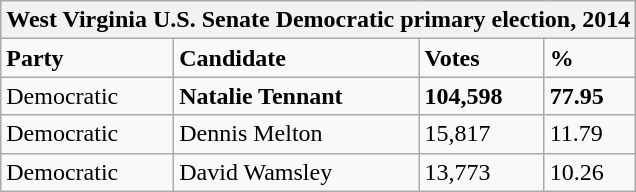<table class="wikitable">
<tr>
<th colspan="4">West Virginia U.S. Senate Democratic primary election, 2014</th>
</tr>
<tr>
<td><strong>Party</strong></td>
<td><strong>Candidate</strong></td>
<td><strong>Votes</strong></td>
<td><strong>%</strong></td>
</tr>
<tr>
<td>Democratic</td>
<td><strong>Natalie Tennant</strong></td>
<td><strong>104,598</strong></td>
<td><strong>77.95</strong></td>
</tr>
<tr>
<td>Democratic</td>
<td>Dennis Melton</td>
<td>15,817</td>
<td>11.79</td>
</tr>
<tr>
<td>Democratic</td>
<td>David Wamsley</td>
<td>13,773</td>
<td>10.26</td>
</tr>
</table>
